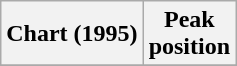<table class="wikitable plainrowheaders" style="text-align:center">
<tr>
<th scope="col">Chart (1995)</th>
<th scope="col">Peak<br> position</th>
</tr>
<tr>
</tr>
</table>
